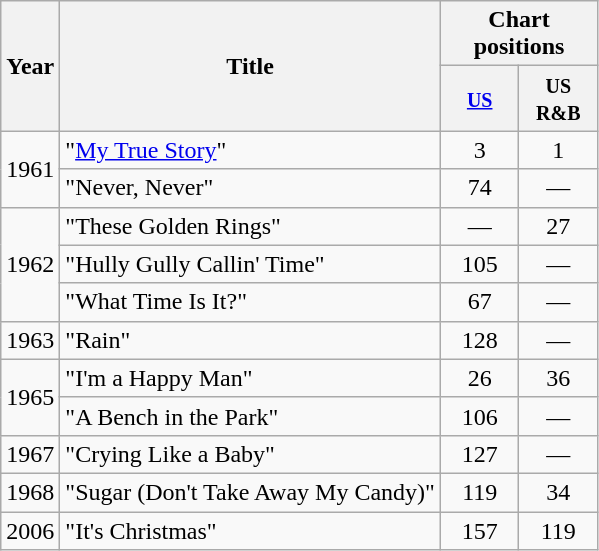<table class="wikitable">
<tr>
<th rowspan="2">Year</th>
<th rowspan="2">Title</th>
<th colspan="2">Chart positions</th>
</tr>
<tr>
<th width="45"><small><a href='#'>US</a></small></th>
<th width="45"><small>US R&B</small></th>
</tr>
<tr>
<td rowspan="2">1961</td>
<td>"<a href='#'>My True Story</a>"</td>
<td style="text-align:center;">3</td>
<td style="text-align:center;">1</td>
</tr>
<tr>
<td>"Never, Never"</td>
<td style="text-align:center;">74</td>
<td style="text-align:center;">—</td>
</tr>
<tr>
<td rowspan="3">1962</td>
<td>"These Golden Rings"</td>
<td style="text-align:center;">—</td>
<td style="text-align:center;">27</td>
</tr>
<tr>
<td>"Hully Gully Callin' Time"</td>
<td style="text-align:center;">105</td>
<td style="text-align:center;">—</td>
</tr>
<tr>
<td>"What Time Is It?"</td>
<td style="text-align:center;">67</td>
<td style="text-align:center;">—</td>
</tr>
<tr>
<td>1963</td>
<td>"Rain"</td>
<td style="text-align:center;">128</td>
<td style="text-align:center;">—</td>
</tr>
<tr>
<td rowspan="2">1965</td>
<td>"I'm a Happy Man"</td>
<td style="text-align:center;">26</td>
<td style="text-align:center;">36</td>
</tr>
<tr>
<td>"A Bench in the Park"</td>
<td style="text-align:center;">106</td>
<td style="text-align:center;">—</td>
</tr>
<tr>
<td>1967</td>
<td>"Crying Like a Baby"</td>
<td style="text-align:center;">127</td>
<td style="text-align:center;">—</td>
</tr>
<tr>
<td>1968</td>
<td>"Sugar (Don't Take Away My Candy)"</td>
<td style="text-align:center;">119</td>
<td style="text-align:center;">34</td>
</tr>
<tr>
<td>2006</td>
<td>"It's Christmas"</td>
<td style="text-align:center;">157</td>
<td style="text-align:center;">119</td>
</tr>
</table>
